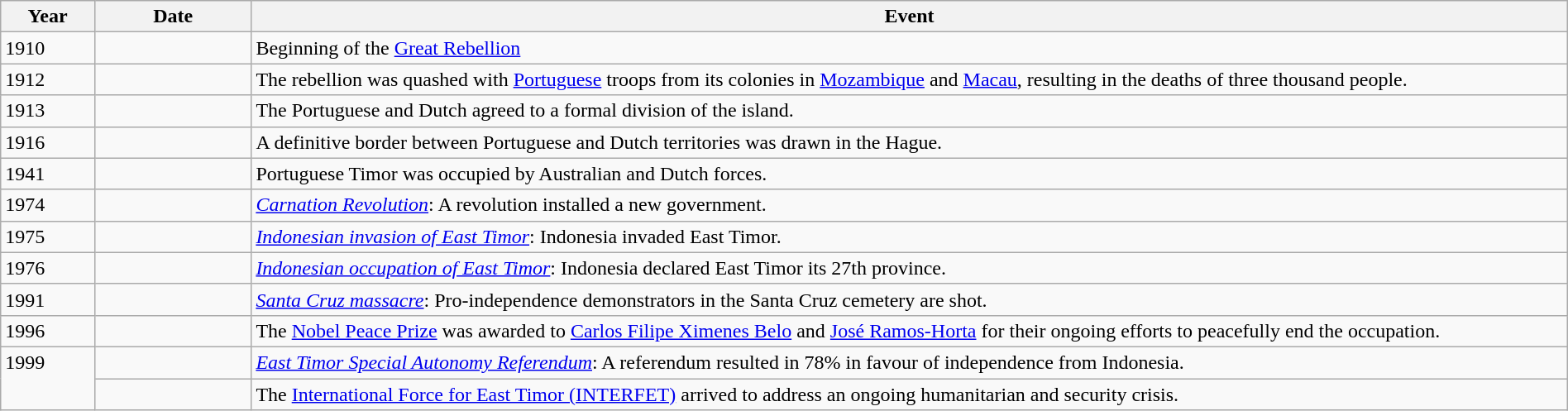<table class="wikitable" width="100%">
<tr>
<th style="width:6%">Year</th>
<th style="width:10%">Date</th>
<th>Event</th>
</tr>
<tr>
<td>1910</td>
<td></td>
<td>Beginning of the <a href='#'>Great Rebellion</a></td>
</tr>
<tr>
<td>1912</td>
<td></td>
<td>The rebellion was quashed with <a href='#'>Portuguese</a> troops from its colonies in <a href='#'>Mozambique</a> and <a href='#'>Macau</a>, resulting in the deaths of three thousand people.</td>
</tr>
<tr>
<td>1913</td>
<td></td>
<td>The Portuguese and Dutch agreed to a formal division of the island.</td>
</tr>
<tr>
<td>1916</td>
<td></td>
<td>A definitive border between Portuguese and Dutch territories was drawn in the Hague.</td>
</tr>
<tr>
<td>1941</td>
<td></td>
<td>Portuguese Timor was occupied by Australian and Dutch forces.</td>
</tr>
<tr>
<td>1974</td>
<td></td>
<td><em><a href='#'>Carnation Revolution</a></em>: A revolution installed a new government.</td>
</tr>
<tr>
<td>1975</td>
<td></td>
<td><em><a href='#'>Indonesian invasion of East Timor</a></em>: Indonesia invaded East Timor.</td>
</tr>
<tr>
<td>1976</td>
<td></td>
<td><em><a href='#'>Indonesian occupation of East Timor</a></em>: Indonesia declared East Timor its 27th province.</td>
</tr>
<tr>
<td>1991</td>
<td></td>
<td><em><a href='#'>Santa Cruz massacre</a></em>: Pro-independence demonstrators in the Santa Cruz cemetery are shot.</td>
</tr>
<tr>
<td>1996</td>
<td></td>
<td>The <a href='#'>Nobel Peace Prize</a> was awarded to <a href='#'>Carlos Filipe Ximenes Belo</a> and <a href='#'>José Ramos-Horta</a> for their ongoing efforts to peacefully end the occupation.</td>
</tr>
<tr>
<td rowspan="2" valign="top">1999</td>
<td></td>
<td><em><a href='#'>East Timor Special Autonomy Referendum</a></em>: A referendum resulted in 78% in favour of independence from Indonesia.</td>
</tr>
<tr>
<td></td>
<td>The <a href='#'>International Force for East Timor (INTERFET)</a> arrived to address an ongoing humanitarian and security crisis.</td>
</tr>
</table>
